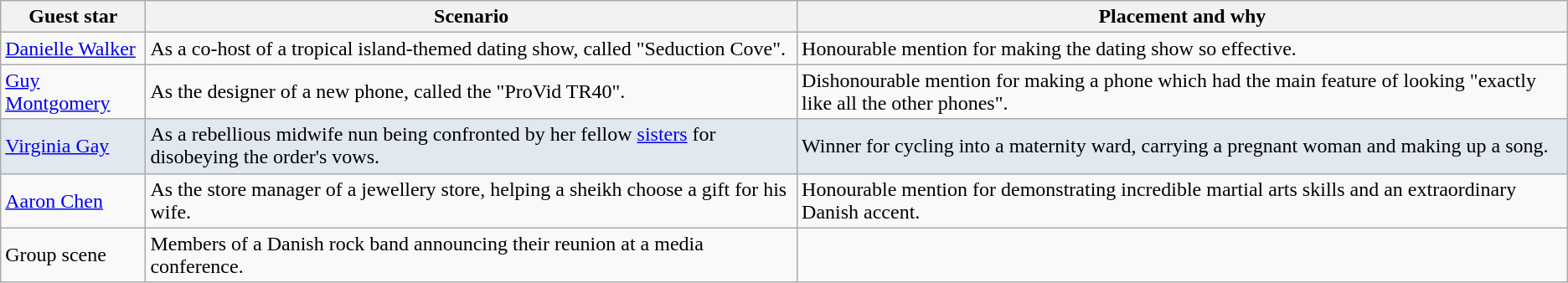<table class="wikitable">
<tr>
<th>Guest star</th>
<th>Scenario</th>
<th>Placement and why</th>
</tr>
<tr>
<td><a href='#'>Danielle Walker</a></td>
<td>As a co-host of a tropical island-themed dating show, called "Seduction Cove".</td>
<td>Honourable mention for making the dating show so effective.</td>
</tr>
<tr>
<td><a href='#'>Guy Montgomery</a></td>
<td>As the designer of a new phone, called the "ProVid TR40".</td>
<td>Dishonourable mention for making a phone which had the main feature of looking "exactly like all the other phones".</td>
</tr>
<tr style="background:#E1E8EF;">
<td><a href='#'>Virginia Gay</a></td>
<td>As a rebellious midwife nun being confronted by her fellow <a href='#'>sisters</a> for disobeying the order's vows.</td>
<td>Winner for cycling into a maternity ward, carrying a pregnant woman and making up a song.</td>
</tr>
<tr>
<td><a href='#'>Aaron Chen</a></td>
<td>As the store manager of a jewellery store, helping a sheikh choose a gift for his wife.</td>
<td>Honourable mention for demonstrating incredible martial arts skills and an extraordinary Danish accent.</td>
</tr>
<tr>
<td>Group scene</td>
<td>Members of a Danish rock band announcing their reunion at a media conference.</td>
<td></td>
</tr>
</table>
